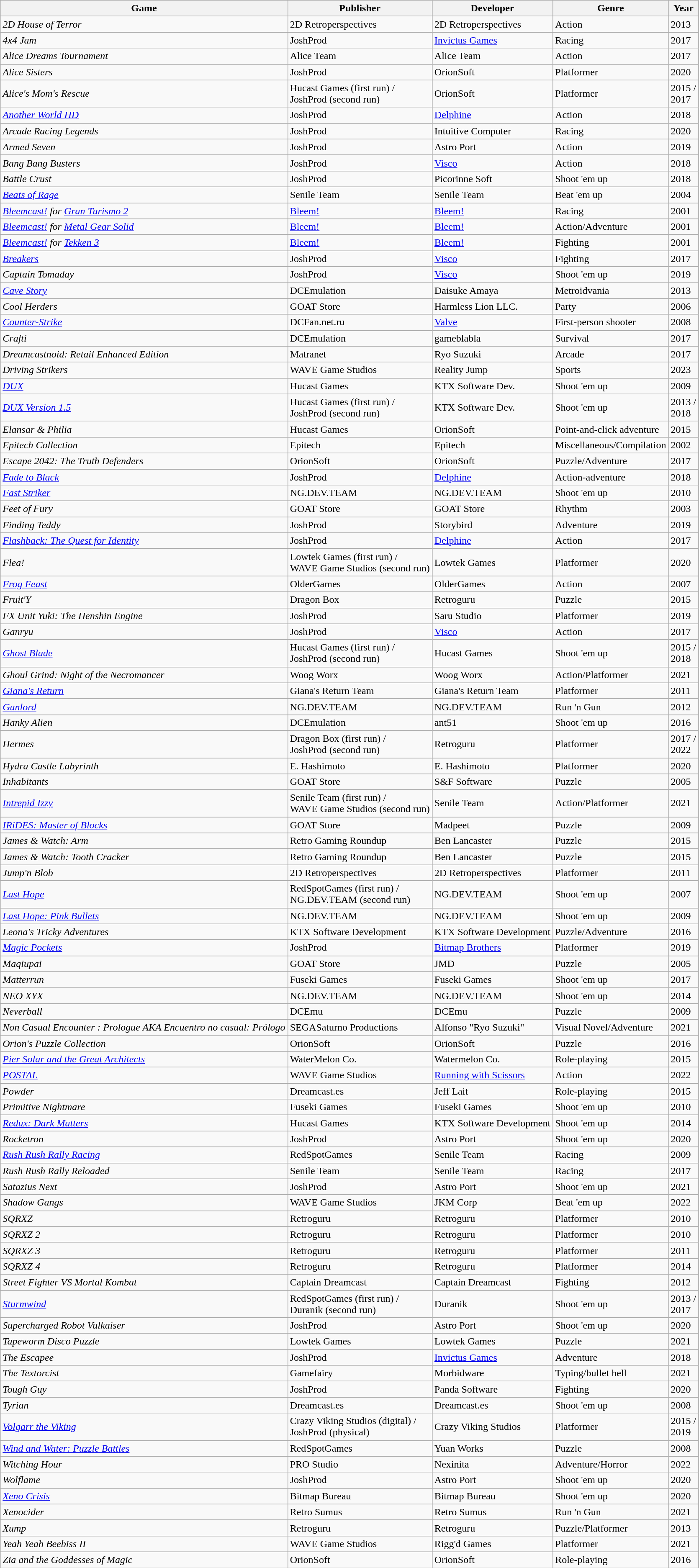<table class="wikitable sortable">
<tr>
<th>Game</th>
<th>Publisher</th>
<th>Developer</th>
<th>Genre</th>
<th>Year</th>
</tr>
<tr>
<td><em>2D House of Terror</em></td>
<td>2D Retroperspectives</td>
<td>2D Retroperspectives</td>
<td>Action</td>
<td>2013</td>
</tr>
<tr>
<td><em>4x4 Jam</em></td>
<td>JoshProd</td>
<td><a href='#'>Invictus Games</a></td>
<td>Racing</td>
<td>2017</td>
</tr>
<tr>
<td><em>Alice Dreams Tournament</em></td>
<td>Alice Team</td>
<td>Alice Team</td>
<td>Action</td>
<td>2017</td>
</tr>
<tr>
<td><em>Alice Sisters</em></td>
<td>JoshProd</td>
<td>OrionSoft</td>
<td>Platformer</td>
<td>2020</td>
</tr>
<tr>
<td><em>Alice's Mom's Rescue</em></td>
<td>Hucast Games (first run) /<br>JoshProd (second run)</td>
<td>OrionSoft</td>
<td>Platformer</td>
<td>2015 /<br>2017</td>
</tr>
<tr>
<td><em><a href='#'>Another World HD</a></em></td>
<td>JoshProd</td>
<td><a href='#'>Delphine</a></td>
<td>Action</td>
<td>2018</td>
</tr>
<tr>
<td><em>Arcade Racing Legends</em></td>
<td>JoshProd</td>
<td>Intuitive Computer</td>
<td>Racing</td>
<td>2020</td>
</tr>
<tr>
<td><em>Armed Seven</em></td>
<td>JoshProd</td>
<td>Astro Port</td>
<td>Action</td>
<td>2019</td>
</tr>
<tr>
<td><em>Bang Bang Busters</em></td>
<td>JoshProd</td>
<td><a href='#'>Visco</a></td>
<td>Action</td>
<td>2018</td>
</tr>
<tr>
<td><em>Battle Crust</em></td>
<td>JoshProd</td>
<td>Picorinne Soft</td>
<td>Shoot 'em up</td>
<td>2018</td>
</tr>
<tr>
<td><em><a href='#'>Beats of Rage</a></em></td>
<td>Senile Team</td>
<td>Senile Team</td>
<td>Beat 'em up</td>
<td>2004</td>
</tr>
<tr>
<td><em><a href='#'>Bleemcast!</a> for <a href='#'>Gran Turismo 2</a></em></td>
<td><a href='#'>Bleem!</a></td>
<td><a href='#'>Bleem!</a></td>
<td>Racing</td>
<td>2001</td>
</tr>
<tr>
<td><em><a href='#'>Bleemcast!</a> for <a href='#'>Metal Gear Solid</a></em></td>
<td><a href='#'>Bleem!</a></td>
<td><a href='#'>Bleem!</a></td>
<td>Action/Adventure</td>
<td>2001</td>
</tr>
<tr>
<td><em><a href='#'>Bleemcast!</a> for <a href='#'>Tekken 3</a></em></td>
<td><a href='#'>Bleem!</a></td>
<td><a href='#'>Bleem!</a></td>
<td>Fighting</td>
<td>2001</td>
</tr>
<tr>
<td><em><a href='#'>Breakers</a></em></td>
<td>JoshProd</td>
<td><a href='#'>Visco</a></td>
<td>Fighting</td>
<td>2017</td>
</tr>
<tr>
<td><em>Captain Tomaday</em></td>
<td>JoshProd</td>
<td><a href='#'>Visco</a></td>
<td>Shoot 'em up</td>
<td>2019</td>
</tr>
<tr>
<td><em><a href='#'>Cave Story</a></em></td>
<td>DCEmulation</td>
<td>Daisuke Amaya</td>
<td>Metroidvania</td>
<td>2013</td>
</tr>
<tr>
<td><em>Cool Herders</em></td>
<td>GOAT Store</td>
<td>Harmless Lion LLC.</td>
<td>Party</td>
<td>2006</td>
</tr>
<tr>
<td><em><a href='#'>Counter-Strike</a></em></td>
<td>DCFan.net.ru</td>
<td><a href='#'>Valve</a></td>
<td>First-person shooter</td>
<td>2008</td>
</tr>
<tr>
<td><em>Crafti</em></td>
<td>DCEmulation</td>
<td>gameblabla</td>
<td>Survival</td>
<td>2017</td>
</tr>
<tr>
<td><em>Dreamcastnoid: Retail Enhanced Edition</em></td>
<td>Matranet</td>
<td>Ryo Suzuki</td>
<td>Arcade</td>
<td>2017</td>
</tr>
<tr>
<td><em>Driving Strikers</em></td>
<td>WAVE Game Studios</td>
<td>Reality Jump</td>
<td>Sports</td>
<td>2023</td>
</tr>
<tr>
<td><em><a href='#'>DUX</a></em></td>
<td>Hucast Games</td>
<td>KTX Software Dev.</td>
<td>Shoot 'em up</td>
<td>2009</td>
</tr>
<tr>
<td><em><a href='#'>DUX Version 1.5</a></em></td>
<td>Hucast Games (first run) /<br>JoshProd (second run)</td>
<td>KTX Software Dev.</td>
<td>Shoot 'em up</td>
<td>2013 /<br>2018</td>
</tr>
<tr>
<td><em>Elansar & Philia</em></td>
<td>Hucast Games</td>
<td>OrionSoft</td>
<td>Point-and-click adventure</td>
<td>2015</td>
</tr>
<tr>
<td><em>Epitech Collection</em></td>
<td>Epitech</td>
<td>Epitech</td>
<td>Miscellaneous/Compilation</td>
<td>2002</td>
</tr>
<tr>
<td><em>Escape 2042: The Truth Defenders</em></td>
<td>OrionSoft</td>
<td>OrionSoft</td>
<td>Puzzle/Adventure</td>
<td>2017</td>
</tr>
<tr>
<td><em><a href='#'>Fade to Black</a></em></td>
<td>JoshProd</td>
<td><a href='#'>Delphine</a></td>
<td>Action-adventure</td>
<td>2018</td>
</tr>
<tr>
<td><em><a href='#'>Fast Striker</a></em></td>
<td>NG.DEV.TEAM</td>
<td>NG.DEV.TEAM</td>
<td>Shoot 'em up</td>
<td>2010</td>
</tr>
<tr>
<td><em>Feet of Fury</em></td>
<td>GOAT Store</td>
<td>GOAT Store</td>
<td>Rhythm</td>
<td>2003</td>
</tr>
<tr>
<td><em>Finding Teddy</em></td>
<td>JoshProd</td>
<td>Storybird</td>
<td>Adventure</td>
<td>2019</td>
</tr>
<tr>
<td><em><a href='#'>Flashback: The Quest for Identity</a></em></td>
<td>JoshProd</td>
<td><a href='#'>Delphine</a></td>
<td>Action</td>
<td>2017</td>
</tr>
<tr>
<td><em>Flea!</em></td>
<td>Lowtek Games (first run) /<br>WAVE Game Studios (second run)</td>
<td>Lowtek Games</td>
<td>Platformer</td>
<td>2020</td>
</tr>
<tr>
<td><em><a href='#'>Frog Feast</a></em></td>
<td>OlderGames</td>
<td>OlderGames</td>
<td>Action</td>
<td>2007</td>
</tr>
<tr>
<td><em>Fruit'Y</em></td>
<td>Dragon Box</td>
<td>Retroguru</td>
<td>Puzzle</td>
<td>2015</td>
</tr>
<tr>
<td><em>FX Unit Yuki: The Henshin Engine</em></td>
<td>JoshProd</td>
<td>Saru Studio</td>
<td>Platformer</td>
<td>2019</td>
</tr>
<tr>
<td><em>Ganryu</em></td>
<td>JoshProd</td>
<td><a href='#'>Visco</a></td>
<td>Action</td>
<td>2017</td>
</tr>
<tr>
<td><em><a href='#'>Ghost Blade</a></em></td>
<td>Hucast Games (first run) /<br>JoshProd (second run)</td>
<td>Hucast Games</td>
<td>Shoot 'em up</td>
<td>2015 /<br>2018</td>
</tr>
<tr>
<td><em>Ghoul Grind: Night of the Necromancer</em></td>
<td>Woog Worx</td>
<td>Woog Worx</td>
<td>Action/Platformer</td>
<td>2021</td>
</tr>
<tr>
<td><em><a href='#'>Giana's Return</a></em></td>
<td>Giana's Return Team</td>
<td>Giana's Return Team</td>
<td>Platformer</td>
<td>2011</td>
</tr>
<tr>
<td><em><a href='#'>Gunlord</a></em></td>
<td>NG.DEV.TEAM</td>
<td>NG.DEV.TEAM</td>
<td>Run 'n Gun</td>
<td>2012</td>
</tr>
<tr>
<td><em>Hanky Alien</em></td>
<td>DCEmulation</td>
<td>ant51</td>
<td>Shoot 'em up</td>
<td>2016</td>
</tr>
<tr>
<td><em>Hermes</em></td>
<td>Dragon Box (first run) /<br>JoshProd (second run)</td>
<td>Retroguru</td>
<td>Platformer</td>
<td>2017 /<br>2022</td>
</tr>
<tr>
<td><em>Hydra Castle Labyrinth</em></td>
<td>E. Hashimoto</td>
<td>E. Hashimoto</td>
<td>Platformer</td>
<td>2020</td>
</tr>
<tr>
<td><em>Inhabitants</em></td>
<td>GOAT Store</td>
<td>S&F Software</td>
<td>Puzzle</td>
<td>2005</td>
</tr>
<tr>
<td><em><a href='#'>Intrepid Izzy</a></em></td>
<td>Senile Team (first run) /<br>WAVE Game Studios (second run)</td>
<td>Senile Team</td>
<td>Action/Platformer</td>
<td>2021</td>
</tr>
<tr>
<td><em><a href='#'>IRiDES: Master of Blocks</a></em></td>
<td>GOAT Store</td>
<td>Madpeet</td>
<td>Puzzle</td>
<td>2009</td>
</tr>
<tr>
<td><em>James & Watch: Arm</em></td>
<td>Retro Gaming Roundup</td>
<td>Ben Lancaster</td>
<td>Puzzle</td>
<td>2015</td>
</tr>
<tr>
<td><em>James & Watch: Tooth Cracker</em></td>
<td>Retro Gaming Roundup</td>
<td>Ben Lancaster</td>
<td>Puzzle</td>
<td>2015</td>
</tr>
<tr>
<td><em>Jump'n Blob</em></td>
<td>2D Retroperspectives</td>
<td>2D Retroperspectives</td>
<td>Platformer</td>
<td>2011</td>
</tr>
<tr>
<td><em><a href='#'>Last Hope</a></em></td>
<td>RedSpotGames (first run) /<br>NG.DEV.TEAM (second run)</td>
<td>NG.DEV.TEAM</td>
<td>Shoot 'em up</td>
<td>2007</td>
</tr>
<tr>
<td><em><a href='#'>Last Hope: Pink Bullets</a></em></td>
<td>NG.DEV.TEAM</td>
<td>NG.DEV.TEAM</td>
<td>Shoot 'em up</td>
<td>2009</td>
</tr>
<tr>
<td><em>Leona's Tricky Adventures</em></td>
<td>KTX Software Development</td>
<td>KTX Software Development</td>
<td>Puzzle/Adventure</td>
<td>2016</td>
</tr>
<tr>
<td><em><a href='#'>Magic Pockets</a></em></td>
<td>JoshProd</td>
<td><a href='#'>Bitmap Brothers</a></td>
<td>Platformer</td>
<td>2019</td>
</tr>
<tr>
<td><em>Maqiupai</em></td>
<td>GOAT Store</td>
<td>JMD</td>
<td>Puzzle</td>
<td>2005</td>
</tr>
<tr>
<td><em>Matterrun</em></td>
<td>Fuseki Games</td>
<td>Fuseki Games</td>
<td>Shoot 'em up</td>
<td>2017</td>
</tr>
<tr>
<td><em>NEO XYX</em></td>
<td>NG.DEV.TEAM</td>
<td>NG.DEV.TEAM</td>
<td>Shoot 'em up</td>
<td>2014</td>
</tr>
<tr>
<td><em>Neverball</em></td>
<td>DCEmu</td>
<td>DCEmu</td>
<td>Puzzle</td>
<td>2009</td>
</tr>
<tr>
<td><em>Non Casual Encounter : Prologue AKA Encuentro no casual: Prólogo</em></td>
<td>SEGASaturno Productions</td>
<td>Alfonso "Ryo Suzuki"</td>
<td>Visual Novel/Adventure</td>
<td>2021</td>
</tr>
<tr>
<td><em>Orion's Puzzle Collection</em></td>
<td>OrionSoft</td>
<td>OrionSoft</td>
<td>Puzzle</td>
<td>2016</td>
</tr>
<tr>
<td><em><a href='#'>Pier Solar and the Great Architects</a></em></td>
<td>WaterMelon Co.</td>
<td>Watermelon Co.</td>
<td>Role-playing</td>
<td>2015</td>
</tr>
<tr>
<td><em><a href='#'>POSTAL</a></em></td>
<td>WAVE Game Studios</td>
<td><a href='#'>Running with Scissors</a></td>
<td>Action</td>
<td>2022</td>
</tr>
<tr>
<td><em>Powder</em></td>
<td>Dreamcast.es</td>
<td>Jeff Lait</td>
<td>Role-playing</td>
<td>2015</td>
</tr>
<tr>
<td><em>Primitive Nightmare</em></td>
<td>Fuseki Games</td>
<td>Fuseki Games</td>
<td>Shoot 'em up</td>
<td>2010</td>
</tr>
<tr>
<td><em><a href='#'>Redux: Dark Matters</a></em></td>
<td>Hucast Games</td>
<td>KTX Software Development</td>
<td>Shoot 'em up</td>
<td>2014</td>
</tr>
<tr>
<td><em>Rocketron</em></td>
<td>JoshProd</td>
<td>Astro Port</td>
<td>Shoot 'em up</td>
<td>2020</td>
</tr>
<tr>
<td><em><a href='#'>Rush Rush Rally Racing</a></em></td>
<td>RedSpotGames</td>
<td>Senile Team</td>
<td>Racing</td>
<td>2009</td>
</tr>
<tr>
<td><em>Rush Rush Rally Reloaded</em></td>
<td>Senile Team</td>
<td>Senile Team</td>
<td>Racing</td>
<td>2017</td>
</tr>
<tr>
<td><em>Satazius Next</em></td>
<td>JoshProd</td>
<td>Astro Port</td>
<td>Shoot 'em up</td>
<td>2021</td>
</tr>
<tr>
<td><em>Shadow Gangs</em></td>
<td>WAVE Game Studios</td>
<td>JKM Corp</td>
<td>Beat 'em up</td>
<td>2022</td>
</tr>
<tr>
<td><em>SQRXZ</em></td>
<td>Retroguru</td>
<td>Retroguru</td>
<td>Platformer</td>
<td>2010</td>
</tr>
<tr>
<td><em>SQRXZ 2</em></td>
<td>Retroguru</td>
<td>Retroguru</td>
<td>Platformer</td>
<td>2010</td>
</tr>
<tr>
<td><em>SQRXZ 3</em></td>
<td>Retroguru</td>
<td>Retroguru</td>
<td>Platformer</td>
<td>2011</td>
</tr>
<tr>
<td><em>SQRXZ 4</em></td>
<td>Retroguru</td>
<td>Retroguru</td>
<td>Platformer</td>
<td>2014</td>
</tr>
<tr>
<td><em>Street Fighter VS Mortal Kombat</em></td>
<td>Captain Dreamcast</td>
<td>Captain Dreamcast</td>
<td>Fighting</td>
<td>2012</td>
</tr>
<tr>
<td><em><a href='#'>Sturmwind</a></em></td>
<td>RedSpotGames (first run) /<br>Duranik (second run)</td>
<td>Duranik</td>
<td>Shoot 'em up</td>
<td>2013 /<br>2017</td>
</tr>
<tr>
<td><em>Supercharged Robot Vulkaiser</em></td>
<td>JoshProd</td>
<td>Astro Port</td>
<td>Shoot 'em up</td>
<td>2020</td>
</tr>
<tr>
<td><em>Tapeworm Disco Puzzle</em></td>
<td>Lowtek Games</td>
<td>Lowtek Games</td>
<td>Puzzle</td>
<td>2021</td>
</tr>
<tr>
<td><em>The Escapee</em></td>
<td>JoshProd</td>
<td><a href='#'>Invictus Games</a></td>
<td>Adventure</td>
<td>2018</td>
</tr>
<tr>
<td><em>The Textorcist</em></td>
<td>Gamefairy</td>
<td>Morbidware</td>
<td>Typing/bullet hell</td>
<td>2021</td>
</tr>
<tr>
<td><em>Tough Guy</em></td>
<td>JoshProd</td>
<td>Panda Software</td>
<td>Fighting</td>
<td>2020</td>
</tr>
<tr>
<td><em>Tyrian</em></td>
<td>Dreamcast.es</td>
<td>Dreamcast.es</td>
<td>Shoot 'em up</td>
<td>2008</td>
</tr>
<tr>
<td><em><a href='#'>Volgarr the Viking</a></em></td>
<td>Crazy Viking Studios (digital) /<br>JoshProd (physical)</td>
<td>Crazy Viking Studios</td>
<td>Platformer</td>
<td>2015 /<br>2019</td>
</tr>
<tr>
<td><em><a href='#'>Wind and Water: Puzzle Battles</a></em></td>
<td>RedSpotGames</td>
<td>Yuan Works</td>
<td>Puzzle</td>
<td>2008</td>
</tr>
<tr>
<td><em>Witching Hour</em></td>
<td>PRO Studio</td>
<td>Nexinita</td>
<td>Adventure/Horror</td>
<td>2022</td>
</tr>
<tr>
<td><em>Wolflame</em></td>
<td>JoshProd</td>
<td>Astro Port</td>
<td>Shoot 'em up</td>
<td>2020</td>
</tr>
<tr>
<td><em><a href='#'>Xeno Crisis</a></em></td>
<td>Bitmap Bureau</td>
<td>Bitmap Bureau</td>
<td>Shoot 'em up</td>
<td>2020</td>
</tr>
<tr>
<td><em>Xenocider</em></td>
<td>Retro Sumus</td>
<td>Retro Sumus</td>
<td>Run 'n Gun</td>
<td>2021</td>
</tr>
<tr>
<td><em>Xump</em></td>
<td>Retroguru</td>
<td>Retroguru</td>
<td>Puzzle/Platformer</td>
<td>2013</td>
</tr>
<tr>
<td><em>Yeah Yeah Beebiss II</em></td>
<td>WAVE Game Studios</td>
<td>Rigg'd Games</td>
<td>Platformer</td>
<td>2021</td>
</tr>
<tr>
<td><em>Zia and the Goddesses of Magic</em></td>
<td>OrionSoft</td>
<td>OrionSoft</td>
<td>Role-playing</td>
<td>2016</td>
</tr>
</table>
